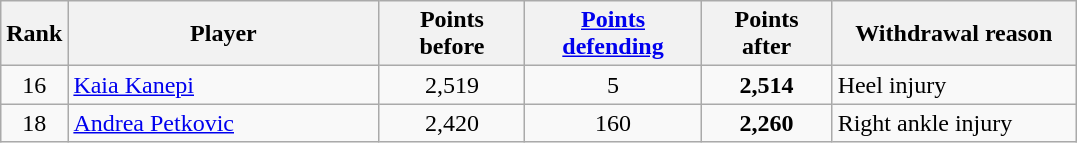<table class="wikitable sortable" style="text-align:center;">
<tr>
<th style="width:30px;">Rank</th>
<th style="width:200px;">Player</th>
<th style="width:90px;">Points <br>before</th>
<th style="width:110px;"><a href='#'>Points <br>defending</a></th>
<th style="width:80px;">Points <br>after</th>
<th style="width:155px;">Withdrawal reason</th>
</tr>
<tr>
<td>16</td>
<td style="text-align:left;"> <a href='#'>Kaia Kanepi</a></td>
<td>2,519</td>
<td>5</td>
<td><strong>2,514</strong></td>
<td style="text-align:left;">Heel injury</td>
</tr>
<tr>
<td>18</td>
<td style="text-align:left;"> <a href='#'>Andrea Petkovic</a></td>
<td>2,420</td>
<td>160</td>
<td><strong>2,260</strong></td>
<td style="text-align:left;">Right ankle injury</td>
</tr>
</table>
